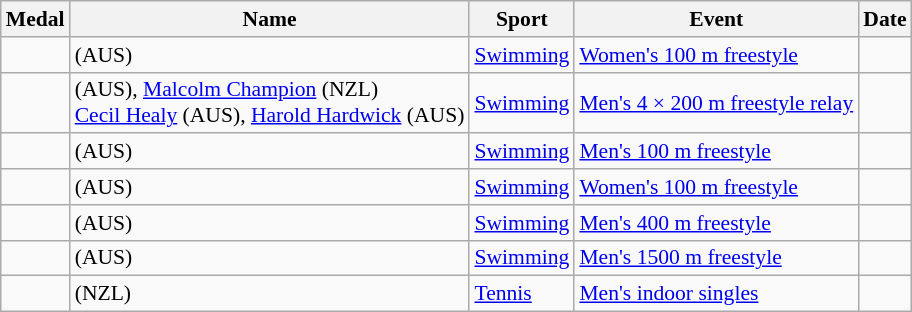<table class="wikitable sortable" style="font-size:90%">
<tr>
<th>Medal</th>
<th>Name</th>
<th>Sport</th>
<th>Event</th>
<th>Date</th>
</tr>
<tr>
<td></td>
<td> (AUS)</td>
<td><a href='#'>Swimming</a></td>
<td><a href='#'>Women's 100 m freestyle</a></td>
<td></td>
</tr>
<tr>
<td></td>
<td> (AUS), <a href='#'>Malcolm Champion</a> (NZL)<br><a href='#'>Cecil Healy</a> (AUS), <a href='#'>Harold Hardwick</a> (AUS)</td>
<td><a href='#'>Swimming</a></td>
<td><a href='#'>Men's 4 × 200 m freestyle relay</a></td>
<td></td>
</tr>
<tr>
<td></td>
<td> (AUS)</td>
<td><a href='#'>Swimming</a></td>
<td><a href='#'>Men's 100 m freestyle</a></td>
<td></td>
</tr>
<tr>
<td></td>
<td> (AUS)</td>
<td><a href='#'>Swimming</a></td>
<td><a href='#'>Women's 100 m freestyle</a></td>
<td></td>
</tr>
<tr>
<td></td>
<td> (AUS)</td>
<td><a href='#'>Swimming</a></td>
<td><a href='#'>Men's 400 m freestyle</a></td>
<td></td>
</tr>
<tr>
<td></td>
<td> (AUS)</td>
<td><a href='#'>Swimming</a></td>
<td><a href='#'>Men's 1500 m freestyle</a></td>
<td></td>
</tr>
<tr>
<td></td>
<td> (NZL)</td>
<td><a href='#'>Tennis</a></td>
<td><a href='#'>Men's indoor singles</a></td>
<td></td>
</tr>
</table>
